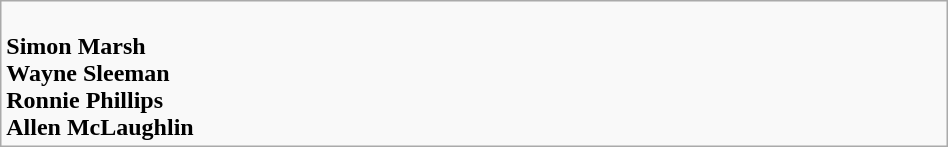<table class=wikitable width="50%">
<tr>
<td valign="top" width="50%"><br>
<strong>Simon Marsh</strong><br><strong>Wayne Sleeman</strong><br><strong>Ronnie Phillips</strong><br><strong>Allen McLaughlin</strong></td>
</tr>
</table>
